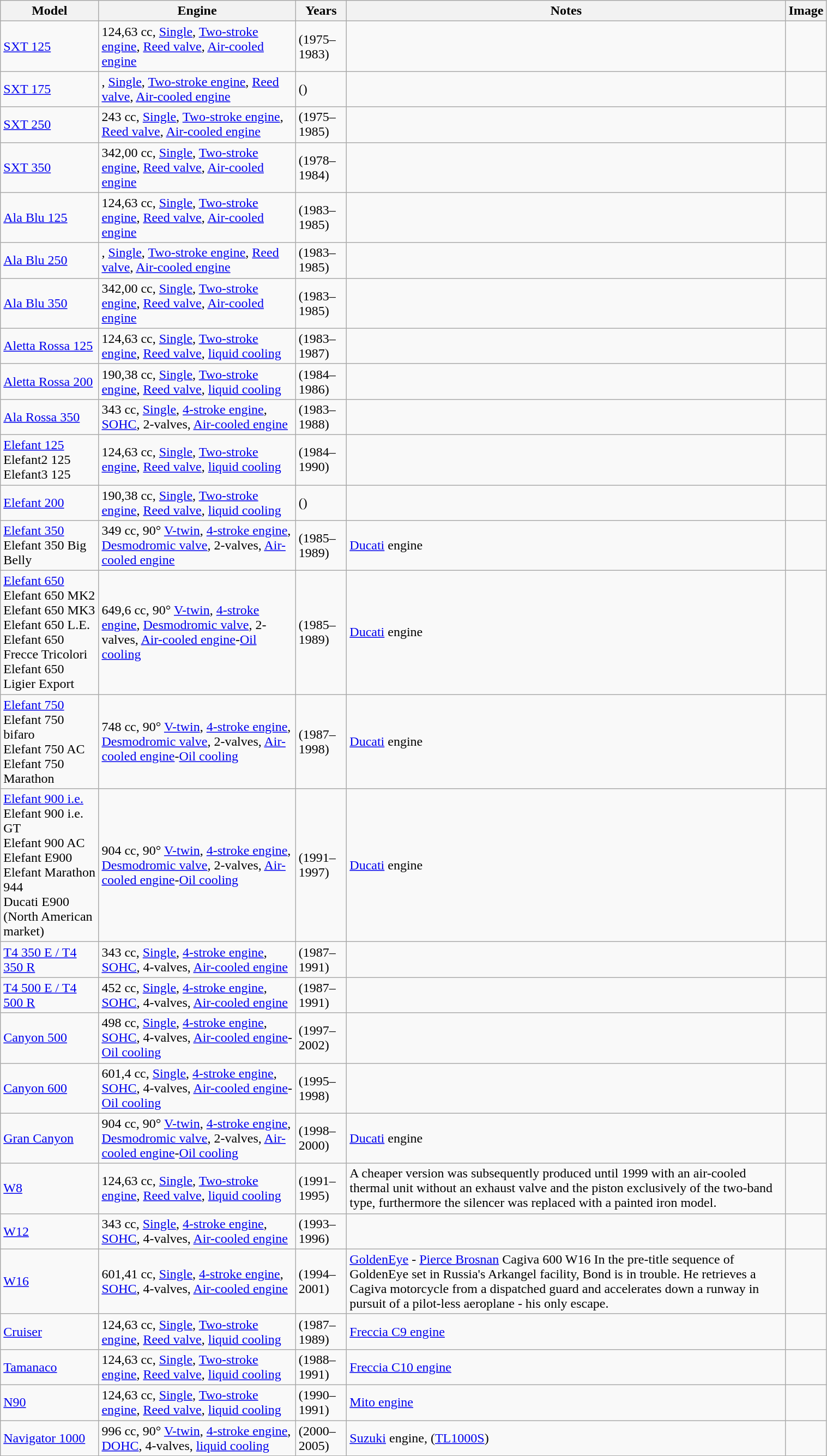<table class="wikitable sortable" style="width:80%">
<tr>
<th>Model</th>
<th>Engine</th>
<th>Years</th>
<th>Notes</th>
<th>Image</th>
</tr>
<tr>
<td><a href='#'>SXT 125</a></td>
<td>124,63 cc, <a href='#'>Single</a>, <a href='#'>Two-stroke engine</a>, <a href='#'>Reed valve</a>, <a href='#'>Air-cooled engine</a></td>
<td>(1975–1983)</td>
<td></td>
<td></td>
</tr>
<tr>
<td><a href='#'>SXT 175</a></td>
<td>, <a href='#'>Single</a>, <a href='#'>Two-stroke engine</a>, <a href='#'>Reed valve</a>, <a href='#'>Air-cooled engine</a></td>
<td>()</td>
<td></td>
<td></td>
</tr>
<tr>
<td><a href='#'>SXT 250</a></td>
<td>243 cc, <a href='#'>Single</a>, <a href='#'>Two-stroke engine</a>, <a href='#'>Reed valve</a>, <a href='#'>Air-cooled engine</a></td>
<td>(1975–1985)</td>
<td></td>
<td></td>
</tr>
<tr>
<td><a href='#'>SXT 350</a></td>
<td>342,00 cc, <a href='#'>Single</a>, <a href='#'>Two-stroke engine</a>, <a href='#'>Reed valve</a>, <a href='#'>Air-cooled engine</a></td>
<td>(1978–1984)</td>
<td></td>
<td></td>
</tr>
<tr>
<td><a href='#'>Ala Blu 125</a></td>
<td>124,63 cc, <a href='#'>Single</a>, <a href='#'>Two-stroke engine</a>, <a href='#'>Reed valve</a>, <a href='#'>Air-cooled engine</a></td>
<td>(1983–1985)</td>
<td></td>
<td></td>
</tr>
<tr>
<td><a href='#'>Ala Blu 250</a></td>
<td>, <a href='#'>Single</a>, <a href='#'>Two-stroke engine</a>, <a href='#'>Reed valve</a>, <a href='#'>Air-cooled engine</a></td>
<td>(1983–1985)</td>
<td></td>
<td></td>
</tr>
<tr>
<td><a href='#'>Ala Blu 350</a></td>
<td>342,00 cc, <a href='#'>Single</a>, <a href='#'>Two-stroke engine</a>, <a href='#'>Reed valve</a>, <a href='#'>Air-cooled engine</a></td>
<td>(1983–1985)</td>
<td></td>
<td></td>
</tr>
<tr>
<td><a href='#'>Aletta Rossa 125</a></td>
<td>124,63 cc, <a href='#'>Single</a>, <a href='#'>Two-stroke engine</a>, <a href='#'>Reed valve</a>, <a href='#'>liquid cooling</a></td>
<td>(1983–1987)</td>
<td></td>
<td></td>
</tr>
<tr>
<td><a href='#'>Aletta Rossa 200</a></td>
<td>190,38 cc, <a href='#'>Single</a>, <a href='#'>Two-stroke engine</a>, <a href='#'>Reed valve</a>, <a href='#'>liquid cooling</a></td>
<td>(1984–1986)</td>
<td></td>
<td></td>
</tr>
<tr>
<td><a href='#'>Ala Rossa 350</a></td>
<td>343 cc, <a href='#'>Single</a>, <a href='#'>4-stroke engine</a>, <a href='#'>SOHC</a>, 2-valves, <a href='#'>Air-cooled engine</a></td>
<td>(1983–1988)</td>
<td></td>
<td></td>
</tr>
<tr>
<td><a href='#'>Elefant 125</a> <br> Elefant2 125 <br> Elefant3 125</td>
<td>124,63 cc, <a href='#'>Single</a>, <a href='#'>Two-stroke engine</a>, <a href='#'>Reed valve</a>, <a href='#'>liquid cooling</a></td>
<td>(1984–1990)</td>
<td></td>
<td></td>
</tr>
<tr>
<td><a href='#'>Elefant 200</a></td>
<td>190,38 cc, <a href='#'>Single</a>, <a href='#'>Two-stroke engine</a>, <a href='#'>Reed valve</a>, <a href='#'>liquid cooling</a></td>
<td>()</td>
<td></td>
<td></td>
</tr>
<tr>
<td><a href='#'>Elefant 350</a> <br> Elefant 350 Big Belly</td>
<td>349 cc, 90° <a href='#'>V-twin</a>, <a href='#'>4-stroke engine</a>, <a href='#'>Desmodromic valve</a>, 2-valves, <a href='#'>Air-cooled engine</a></td>
<td>(1985–1989)</td>
<td><a href='#'>Ducati</a> engine</td>
<td></td>
</tr>
<tr>
<td><a href='#'>Elefant 650</a> <br> Elefant 650 MK2 <br> Elefant 650 MK3 <br> Elefant 650 L.E. <br> Elefant 650 Frecce Tricolori <br> Elefant 650 Ligier Export</td>
<td>649,6 cc, 90° <a href='#'>V-twin</a>, <a href='#'>4-stroke engine</a>, <a href='#'>Desmodromic valve</a>, 2-valves, <a href='#'>Air-cooled engine</a>-<a href='#'>Oil cooling</a></td>
<td>(1985–1989)</td>
<td><a href='#'>Ducati</a> engine</td>
<td></td>
</tr>
<tr>
<td><a href='#'>Elefant 750</a> <br> Elefant 750 bifaro <br> Elefant 750 AC <br> Elefant 750 Marathon</td>
<td>748 cc, 90° <a href='#'>V-twin</a>, <a href='#'>4-stroke engine</a>, <a href='#'>Desmodromic valve</a>, 2-valves, <a href='#'>Air-cooled engine</a>-<a href='#'>Oil cooling</a></td>
<td>(1987–1998)</td>
<td><a href='#'>Ducati</a> engine</td>
<td> <br>  </td>
</tr>
<tr>
<td><a href='#'>Elefant 900 i.e.</a> <br> Elefant 900 i.e. GT <br> Elefant 900 AC <br> Elefant E900 <br> Elefant Marathon 944 <br> Ducati E900 (North American market)</td>
<td>904 cc, 90° <a href='#'>V-twin</a>, <a href='#'>4-stroke engine</a>, <a href='#'>Desmodromic valve</a>, 2-valves, <a href='#'>Air-cooled engine</a>-<a href='#'>Oil cooling</a></td>
<td>(1991–1997)</td>
<td><a href='#'>Ducati</a> engine</td>
<td> <br> </td>
</tr>
<tr>
<td><a href='#'>T4 350 E / T4 350 R</a></td>
<td>343 cc, <a href='#'>Single</a>, <a href='#'>4-stroke engine</a>, <a href='#'>SOHC</a>, 4-valves, <a href='#'>Air-cooled engine</a></td>
<td>(1987–1991)</td>
<td></td>
<td></td>
</tr>
<tr>
<td><a href='#'>T4 500 E / T4 500 R</a></td>
<td>452 cc, <a href='#'>Single</a>, <a href='#'>4-stroke engine</a>, <a href='#'>SOHC</a>, 4-valves, <a href='#'>Air-cooled engine</a></td>
<td>(1987–1991)</td>
<td></td>
<td></td>
</tr>
<tr>
<td><a href='#'>Canyon 500</a></td>
<td>498 cc, <a href='#'>Single</a>, <a href='#'>4-stroke engine</a>, <a href='#'>SOHC</a>, 4-valves, <a href='#'>Air-cooled engine</a>-<a href='#'>Oil cooling</a></td>
<td>(1997–2002)</td>
<td></td>
<td></td>
</tr>
<tr>
<td><a href='#'>Canyon 600</a></td>
<td>601,4 cc, <a href='#'>Single</a>, <a href='#'>4-stroke engine</a>, <a href='#'>SOHC</a>, 4-valves, <a href='#'>Air-cooled engine</a>-<a href='#'>Oil cooling</a></td>
<td>(1995–1998)</td>
<td></td>
<td></td>
</tr>
<tr>
<td><a href='#'>Gran Canyon</a></td>
<td>904 cc, 90° <a href='#'>V-twin</a>, <a href='#'>4-stroke engine</a>, <a href='#'>Desmodromic valve</a>, 2-valves, <a href='#'>Air-cooled engine</a>-<a href='#'>Oil cooling</a></td>
<td>(1998–2000)</td>
<td><a href='#'>Ducati</a> engine</td>
<td></td>
</tr>
<tr>
<td><a href='#'>W8</a></td>
<td>124,63 cc, <a href='#'>Single</a>, <a href='#'>Two-stroke engine</a>, <a href='#'>Reed valve</a>, <a href='#'>liquid cooling</a></td>
<td>(1991–1995)</td>
<td>A cheaper version was subsequently produced until 1999 with an air-cooled thermal unit without an exhaust valve and the piston exclusively of the two-band type, furthermore the silencer was replaced with a painted iron model.</td>
<td></td>
</tr>
<tr>
<td><a href='#'>W12</a></td>
<td>343 cc, <a href='#'>Single</a>, <a href='#'>4-stroke engine</a>, <a href='#'>SOHC</a>, 4-valves, <a href='#'>Air-cooled engine</a></td>
<td>(1993–1996)</td>
<td></td>
<td></td>
</tr>
<tr>
<td><a href='#'>W16</a></td>
<td>601,41 cc, <a href='#'>Single</a>, <a href='#'>4-stroke engine</a>, <a href='#'>SOHC</a>, 4-valves, <a href='#'>Air-cooled engine</a></td>
<td>(1994–2001)</td>
<td><a href='#'>GoldenEye</a> - <a href='#'>Pierce Brosnan</a> Cagiva 600 W16 In the pre-title sequence of GoldenEye set in Russia's Arkangel facility, Bond is in trouble. He retrieves a Cagiva motorcycle from a dispatched guard and accelerates down a runway in pursuit of a pilot-less aeroplane - his only escape.</td>
<td></td>
</tr>
<tr>
<td><a href='#'>Cruiser</a></td>
<td>124,63 cc, <a href='#'>Single</a>, <a href='#'>Two-stroke engine</a>, <a href='#'>Reed valve</a>, <a href='#'>liquid cooling</a></td>
<td>(1987–1989)</td>
<td><a href='#'>Freccia C9 engine</a></td>
<td></td>
</tr>
<tr>
<td><a href='#'>Tamanaco</a></td>
<td>124,63 cc, <a href='#'>Single</a>, <a href='#'>Two-stroke engine</a>, <a href='#'>Reed valve</a>, <a href='#'>liquid cooling</a></td>
<td>(1988–1991)</td>
<td><a href='#'>Freccia C10 engine</a></td>
<td></td>
</tr>
<tr>
<td><a href='#'>N90</a></td>
<td>124,63 cc, <a href='#'>Single</a>, <a href='#'>Two-stroke engine</a>, <a href='#'>Reed valve</a>, <a href='#'>liquid cooling</a></td>
<td>(1990–1991)</td>
<td><a href='#'>Mito engine</a></td>
<td></td>
</tr>
<tr>
<td><a href='#'>Navigator 1000</a></td>
<td>996 cc, 90° <a href='#'>V-twin</a>, <a href='#'>4-stroke engine</a>, <a href='#'>DOHC</a>, 4-valves, <a href='#'>liquid cooling</a></td>
<td>(2000–2005)</td>
<td><a href='#'>Suzuki</a> engine, (<a href='#'>TL1000S</a>)</td>
<td></td>
</tr>
<tr>
</tr>
</table>
